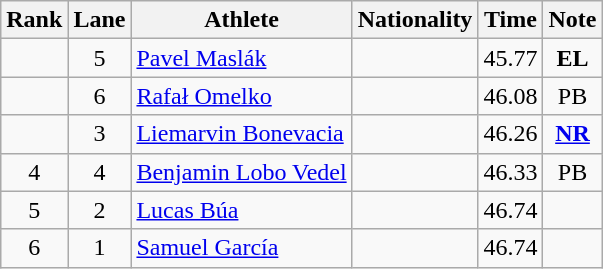<table class="wikitable sortable" style="text-align:center">
<tr>
<th>Rank</th>
<th>Lane</th>
<th>Athlete</th>
<th>Nationality</th>
<th>Time</th>
<th>Note</th>
</tr>
<tr>
<td></td>
<td>5</td>
<td align=left><a href='#'>Pavel Maslák</a></td>
<td align=left></td>
<td>45.77</td>
<td><strong>EL</strong></td>
</tr>
<tr>
<td></td>
<td>6</td>
<td align=left><a href='#'>Rafał Omelko</a></td>
<td align=left></td>
<td>46.08</td>
<td>PB</td>
</tr>
<tr>
<td></td>
<td>3</td>
<td align=left><a href='#'>Liemarvin Bonevacia</a></td>
<td align=left></td>
<td>46.26</td>
<td><strong><a href='#'>NR</a></strong></td>
</tr>
<tr>
<td>4</td>
<td>4</td>
<td align=left><a href='#'>Benjamin Lobo Vedel</a></td>
<td align=left></td>
<td>46.33</td>
<td>PB</td>
</tr>
<tr>
<td>5</td>
<td>2</td>
<td align=left><a href='#'>Lucas Búa</a></td>
<td align=left></td>
<td>46.74</td>
<td></td>
</tr>
<tr>
<td>6</td>
<td>1</td>
<td align=left><a href='#'>Samuel García</a></td>
<td align=left></td>
<td>46.74</td>
<td></td>
</tr>
</table>
